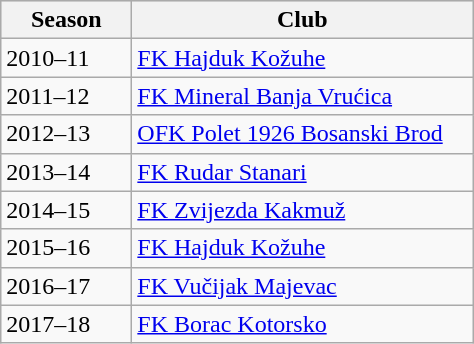<table class="wikitable">
<tr align="center" bgcolor="#dfdfdf">
<th width="80">Season</th>
<th width="220">Club</th>
</tr>
<tr>
<td>2010–11</td>
<td><a href='#'>FK Hajduk Kožuhe</a></td>
</tr>
<tr>
<td>2011–12</td>
<td><a href='#'>FK Mineral Banja Vrućica</a></td>
</tr>
<tr>
<td>2012–13</td>
<td><a href='#'>OFK Polet 1926 Bosanski Brod</a></td>
</tr>
<tr>
<td>2013–14</td>
<td><a href='#'>FK Rudar Stanari</a></td>
</tr>
<tr>
<td>2014–15</td>
<td><a href='#'>FK Zvijezda Kakmuž</a></td>
</tr>
<tr>
<td>2015–16</td>
<td><a href='#'>FK Hajduk Kožuhe</a></td>
</tr>
<tr>
<td>2016–17</td>
<td><a href='#'>FK Vučijak Majevac</a></td>
</tr>
<tr>
<td>2017–18</td>
<td><a href='#'>FK Borac Kotorsko</a></td>
</tr>
</table>
